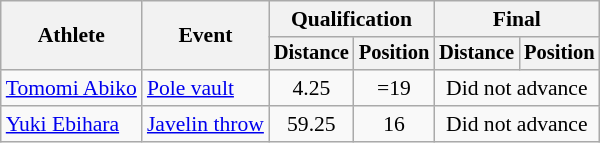<table class=wikitable style="font-size:90%">
<tr>
<th rowspan="2">Athlete</th>
<th rowspan="2">Event</th>
<th colspan="2">Qualification</th>
<th colspan="2">Final</th>
</tr>
<tr style="font-size:95%">
<th>Distance</th>
<th>Position</th>
<th>Distance</th>
<th>Position</th>
</tr>
<tr align=center>
<td align=left><a href='#'>Tomomi Abiko</a></td>
<td align=left><a href='#'>Pole vault</a></td>
<td>4.25</td>
<td>=19</td>
<td colspan=2>Did not advance</td>
</tr>
<tr align=center>
<td align=left><a href='#'>Yuki Ebihara</a></td>
<td align=left><a href='#'>Javelin throw</a></td>
<td>59.25</td>
<td>16</td>
<td colspan=2>Did not advance</td>
</tr>
</table>
